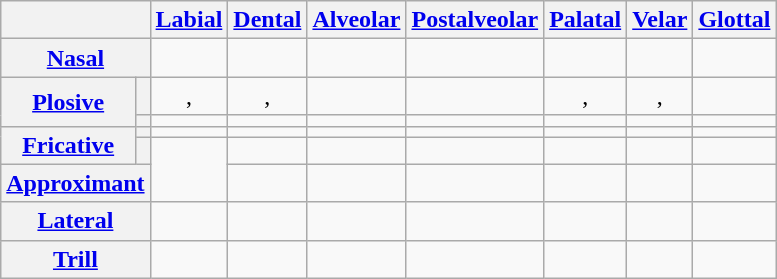<table class="wikitable" style="text-align:center;">
<tr>
<th colspan="2"></th>
<th><a href='#'>Labial</a></th>
<th><a href='#'>Dental</a></th>
<th><a href='#'>Alveolar</a></th>
<th><a href='#'>Postalveolar</a></th>
<th><a href='#'>Palatal</a></th>
<th><a href='#'>Velar</a></th>
<th><a href='#'>Glottal</a></th>
</tr>
<tr>
<th colspan="2"><a href='#'>Nasal</a></th>
<td> </td>
<td> </td>
<td></td>
<td></td>
<td> </td>
<td> </td>
<td></td>
</tr>
<tr>
<th rowspan="2"><a href='#'>Plosive</a></th>
<th></th>
<td> , </td>
<td> , </td>
<td> </td>
<td> </td>
<td> , </td>
<td> , </td>
<td></td>
</tr>
<tr>
<th></th>
<td> </td>
<td> </td>
<td></td>
<td></td>
<td> </td>
<td> </td>
<td></td>
</tr>
<tr>
<th rowspan="2"><a href='#'>Fricative</a></th>
<th></th>
<td> </td>
<td></td>
<td> </td>
<td> </td>
<td></td>
<td></td>
<td> </td>
</tr>
<tr>
<th></th>
<td rowspan="2"> </td>
<td></td>
<td></td>
<td></td>
<td></td>
<td></td>
<td></td>
</tr>
<tr>
<th colspan="2"><a href='#'>Approximant</a></th>
<td></td>
<td></td>
<td></td>
<td> </td>
<td></td>
<td></td>
</tr>
<tr>
<th colspan="2"><a href='#'>Lateral</a></th>
<td></td>
<td></td>
<td> </td>
<td></td>
<td></td>
<td></td>
<td></td>
</tr>
<tr>
<th colspan="2"><a href='#'>Trill</a></th>
<td></td>
<td></td>
<td> </td>
<td></td>
<td></td>
<td></td>
<td></td>
</tr>
</table>
